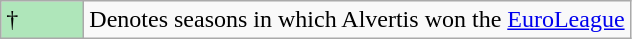<table class="wikitable">
<tr>
<td style="background:#AFE6BA; width:3em;">†</td>
<td>Denotes seasons in which Alvertis won the <a href='#'>EuroLeague</a></td>
</tr>
</table>
